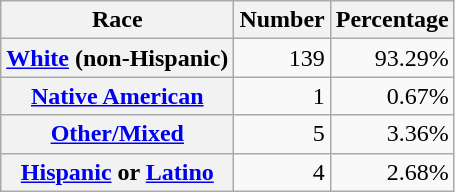<table class="wikitable" style="text-align:right">
<tr>
<th scope="col">Race</th>
<th scope="col">Number</th>
<th scope="col">Percentage</th>
</tr>
<tr>
<th scope="row"><a href='#'>White</a> (non-Hispanic)</th>
<td>139</td>
<td>93.29%</td>
</tr>
<tr>
<th scope="row"><a href='#'>Native American</a></th>
<td>1</td>
<td>0.67%</td>
</tr>
<tr>
<th scope="row"><a href='#'>Other/Mixed</a></th>
<td>5</td>
<td>3.36%</td>
</tr>
<tr>
<th scope="row"><a href='#'>Hispanic</a> or <a href='#'>Latino</a></th>
<td>4</td>
<td>2.68%</td>
</tr>
</table>
